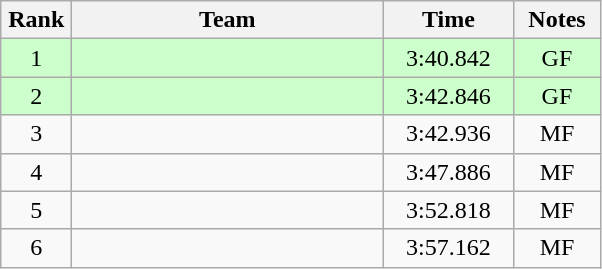<table class=wikitable style="text-align:center">
<tr>
<th width=40>Rank</th>
<th width=200>Team</th>
<th width=80>Time</th>
<th width=50>Notes</th>
</tr>
<tr style="background:#ccffcc;">
<td>1</td>
<td align=left></td>
<td>3:40.842</td>
<td>GF</td>
</tr>
<tr style="background:#ccffcc;">
<td>2</td>
<td align=left></td>
<td>3:42.846</td>
<td>GF</td>
</tr>
<tr>
<td>3</td>
<td align=left></td>
<td>3:42.936</td>
<td>MF</td>
</tr>
<tr>
<td>4</td>
<td align=left></td>
<td>3:47.886</td>
<td>MF</td>
</tr>
<tr>
<td>5</td>
<td align=left></td>
<td>3:52.818</td>
<td>MF</td>
</tr>
<tr>
<td>6</td>
<td align=left></td>
<td>3:57.162</td>
<td>MF</td>
</tr>
</table>
